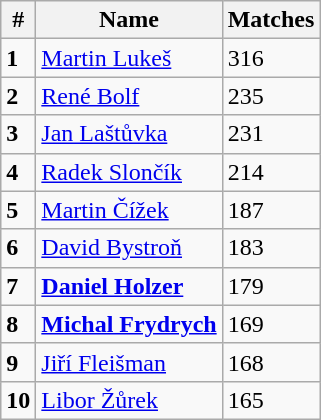<table class="wikitable">
<tr>
<th>#</th>
<th>Name</th>
<th>Matches</th>
</tr>
<tr>
<td><strong>1</strong></td>
<td> <a href='#'>Martin Lukeš</a></td>
<td>316</td>
</tr>
<tr>
<td><strong>2</strong></td>
<td> <a href='#'>René Bolf</a></td>
<td>235</td>
</tr>
<tr>
<td><strong>3</strong></td>
<td> <a href='#'>Jan Laštůvka</a></td>
<td>231</td>
</tr>
<tr>
<td><strong>4</strong></td>
<td> <a href='#'>Radek Slončík</a></td>
<td>214</td>
</tr>
<tr>
<td><strong>5</strong></td>
<td> <a href='#'>Martin Čížek</a></td>
<td>187</td>
</tr>
<tr>
<td><strong>6</strong></td>
<td> <a href='#'>David Bystroň</a></td>
<td>183</td>
</tr>
<tr>
<td><strong>7</strong></td>
<td> <strong><a href='#'>Daniel Holzer</a></strong></td>
<td>179</td>
</tr>
<tr>
<td><strong>8</strong></td>
<td> <strong><a href='#'>Michal Frydrych</a></strong></td>
<td>169</td>
</tr>
<tr>
<td><strong>9</strong></td>
<td> <a href='#'>Jiří Fleišman</a></td>
<td>168</td>
</tr>
<tr>
<td><strong>10</strong></td>
<td> <a href='#'>Libor Žůrek</a></td>
<td>165</td>
</tr>
</table>
